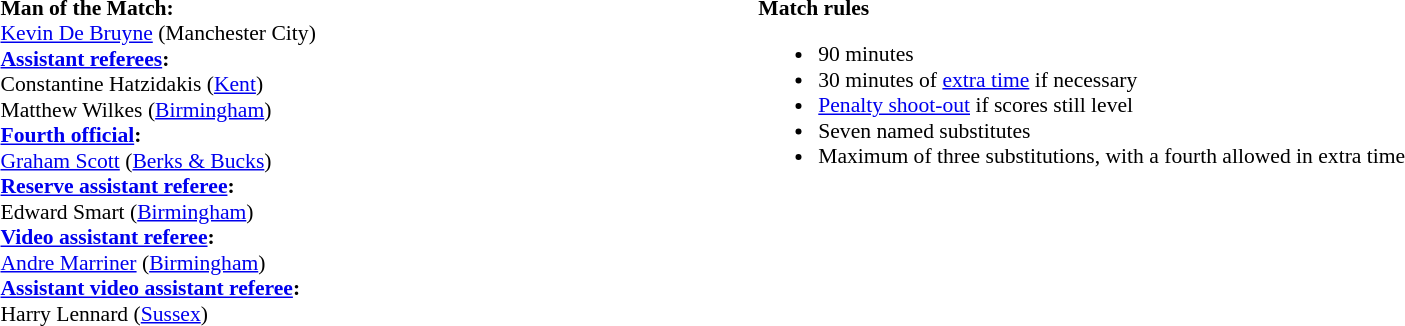<table style="width:100%; font-size:90%;">
<tr>
<td style="width:40%; vertical-align:top;"><br><strong>Man of the Match:</strong>
<br><a href='#'>Kevin De Bruyne</a> (Manchester City)<br><strong><a href='#'>Assistant referees</a>:</strong>
<br>Constantine Hatzidakis (<a href='#'>Kent</a>)
<br>Matthew Wilkes (<a href='#'>Birmingham</a>)
<br><strong><a href='#'>Fourth official</a>:</strong>
<br><a href='#'>Graham Scott</a> (<a href='#'>Berks & Bucks</a>)
<br><strong><a href='#'>Reserve assistant referee</a>:</strong>
<br>Edward Smart (<a href='#'>Birmingham</a>)
<br><strong><a href='#'>Video assistant referee</a>:</strong>
<br><a href='#'>Andre Marriner</a> (<a href='#'>Birmingham</a>)
<br><strong><a href='#'>Assistant video assistant referee</a>:</strong>
<br>Harry Lennard (<a href='#'>Sussex</a>)</td>
<td style="width:60%; vertical-align:top;"><br><strong>Match rules</strong><ul><li>90 minutes</li><li>30 minutes of <a href='#'>extra time</a> if necessary</li><li><a href='#'>Penalty shoot-out</a> if scores still level</li><li>Seven named substitutes</li><li>Maximum of three substitutions, with a fourth allowed in extra time</li></ul></td>
</tr>
</table>
